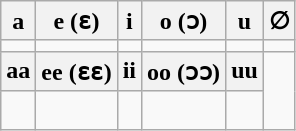<table class="wikitable" style="text-align:center;">
<tr>
<th>a</th>
<th>e (ɛ)</th>
<th>i</th>
<th>o (ɔ)</th>
<th>u</th>
<th>∅</th>
</tr>
<tr dir="rtl">
<td><span></span></td>
<td><span></span></td>
<td><span></span></td>
<td><span></span></td>
<td><span></span></td>
<td><span></span></td>
</tr>
<tr>
<th>aa</th>
<th>ee (ɛɛ)</th>
<th>ii</th>
<th>oo (ɔɔ)</th>
<th>uu</th>
</tr>
<tr dir="rtl">
<td><span></span></td>
<td><span></span><br><span></span></td>
<td><span></span><br><span></span></td>
<td><span></span></td>
<td><span></span></td>
</tr>
</table>
